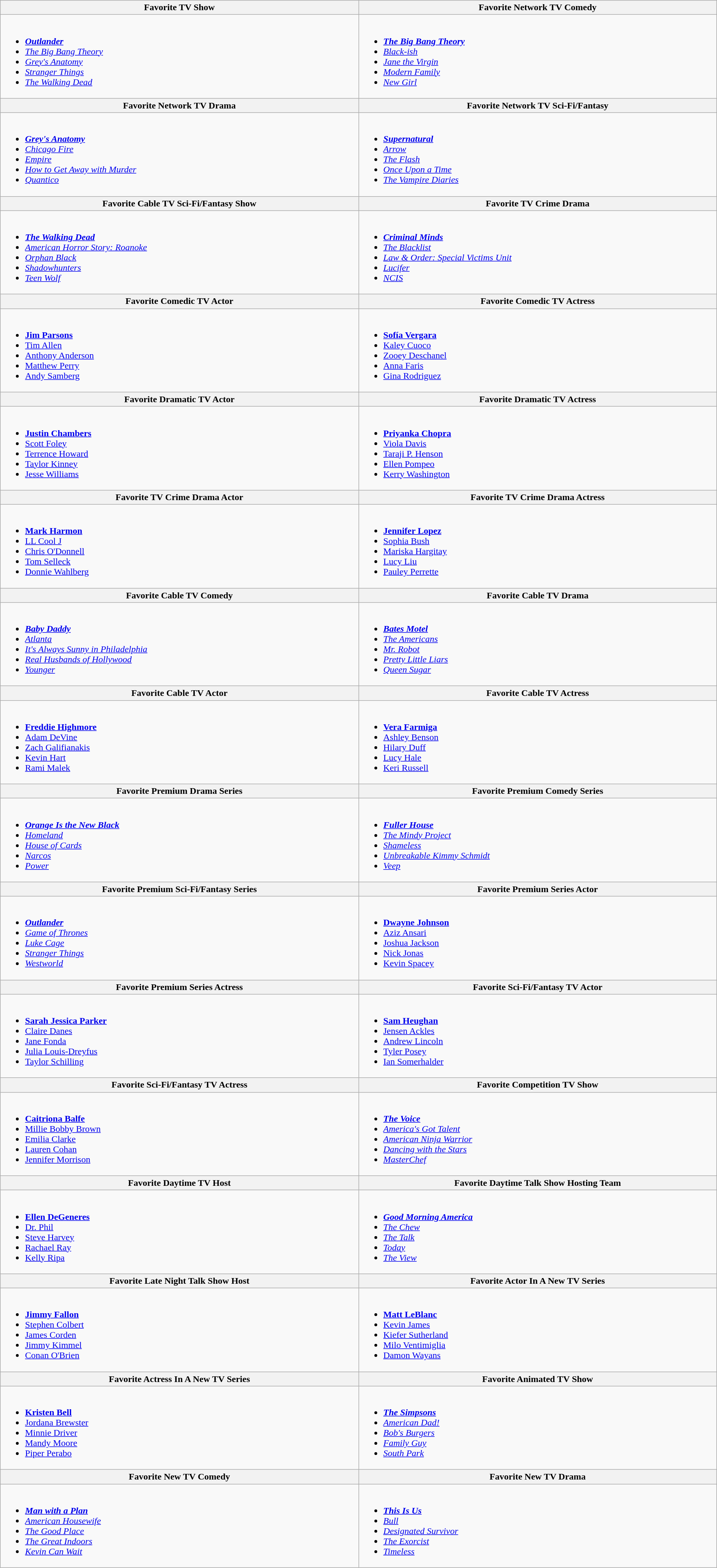<table class="wikitable" style="width:100%;">
<tr>
<th>Favorite TV Show</th>
<th>Favorite Network TV Comedy</th>
</tr>
<tr>
<td valign="top"><br><ul><li><strong><em><a href='#'>Outlander</a></em></strong></li><li><em><a href='#'>The Big Bang Theory</a></em></li><li><em><a href='#'>Grey's Anatomy</a></em></li><li><em><a href='#'>Stranger Things</a></em></li><li><em><a href='#'>The Walking Dead</a></em></li></ul></td>
<td valign="top"><br><ul><li><strong><em><a href='#'>The Big Bang Theory</a></em></strong></li><li><em><a href='#'>Black-ish</a></em></li><li><em><a href='#'>Jane the Virgin</a></em></li><li><em><a href='#'>Modern Family</a></em></li><li><em><a href='#'>New Girl</a></em></li></ul></td>
</tr>
<tr>
<th>Favorite Network TV Drama</th>
<th>Favorite Network TV Sci-Fi/Fantasy</th>
</tr>
<tr>
<td valign="top"><br><ul><li><strong><em><a href='#'>Grey's Anatomy</a></em></strong></li><li><em><a href='#'>Chicago Fire</a></em></li><li><em><a href='#'>Empire</a></em></li><li><em><a href='#'>How to Get Away with Murder</a></em></li><li><em><a href='#'>Quantico</a></em></li></ul></td>
<td valign="top"><br><ul><li><strong><em><a href='#'>Supernatural</a></em></strong></li><li><em><a href='#'>Arrow</a></em></li><li><em><a href='#'>The Flash</a></em></li><li><em><a href='#'>Once Upon a Time</a></em></li><li><em><a href='#'>The Vampire Diaries</a></em></li></ul></td>
</tr>
<tr>
<th>Favorite Cable TV Sci-Fi/Fantasy Show</th>
<th>Favorite TV Crime Drama</th>
</tr>
<tr>
<td valign="top"><br><ul><li><strong><em><a href='#'>The Walking Dead</a></em></strong></li><li><em><a href='#'>American Horror Story: Roanoke</a></em></li><li><em><a href='#'>Orphan Black</a></em></li><li><em><a href='#'>Shadowhunters</a></em></li><li><em><a href='#'>Teen Wolf</a></em></li></ul></td>
<td valign="top"><br><ul><li><strong><em><a href='#'>Criminal Minds</a></em></strong></li><li><em><a href='#'>The Blacklist</a></em></li><li><em><a href='#'>Law & Order: Special Victims Unit</a></em></li><li><em><a href='#'>Lucifer</a></em></li><li><em><a href='#'>NCIS</a></em></li></ul></td>
</tr>
<tr>
<th>Favorite Comedic TV Actor</th>
<th>Favorite Comedic TV Actress</th>
</tr>
<tr>
<td valign="top"><br><ul><li><strong><a href='#'>Jim Parsons</a></strong></li><li><a href='#'>Tim Allen</a></li><li><a href='#'>Anthony Anderson</a></li><li><a href='#'>Matthew Perry</a></li><li><a href='#'>Andy Samberg</a></li></ul></td>
<td valign="top"><br><ul><li><strong><a href='#'>Sofía Vergara</a></strong></li><li><a href='#'>Kaley Cuoco</a></li><li><a href='#'>Zooey Deschanel</a></li><li><a href='#'>Anna Faris</a></li><li><a href='#'>Gina Rodriguez</a></li></ul></td>
</tr>
<tr>
<th>Favorite Dramatic TV Actor</th>
<th>Favorite Dramatic TV Actress</th>
</tr>
<tr>
<td valign="top"><br><ul><li><strong><a href='#'>Justin Chambers</a></strong></li><li><a href='#'>Scott Foley</a></li><li><a href='#'>Terrence Howard</a></li><li><a href='#'>Taylor Kinney</a></li><li><a href='#'>Jesse Williams</a></li></ul></td>
<td valign="top"><br><ul><li><strong><a href='#'>Priyanka Chopra</a></strong></li><li><a href='#'>Viola Davis</a></li><li><a href='#'>Taraji P. Henson</a></li><li><a href='#'>Ellen Pompeo</a></li><li><a href='#'>Kerry Washington</a></li></ul></td>
</tr>
<tr>
<th style="width:50%;">Favorite TV Crime Drama Actor</th>
<th style="width:50%;">Favorite TV Crime Drama Actress</th>
</tr>
<tr>
<td valign="top"><br><ul><li><strong><a href='#'>Mark Harmon</a></strong></li><li><a href='#'>LL Cool J</a></li><li><a href='#'>Chris O'Donnell</a></li><li><a href='#'>Tom Selleck</a></li><li><a href='#'>Donnie Wahlberg</a></li></ul></td>
<td valign="top"><br><ul><li><strong><a href='#'>Jennifer Lopez</a></strong></li><li><a href='#'>Sophia Bush</a></li><li><a href='#'>Mariska Hargitay</a></li><li><a href='#'>Lucy Liu</a></li><li><a href='#'>Pauley Perrette</a></li></ul></td>
</tr>
<tr>
<th style="width:50%;">Favorite Cable TV Comedy</th>
<th style="width:50%;">Favorite Cable TV Drama</th>
</tr>
<tr>
<td valign="top"><br><ul><li><strong><em><a href='#'>Baby Daddy</a></em></strong></li><li><em><a href='#'>Atlanta</a></em></li><li><em><a href='#'>It's Always Sunny in Philadelphia</a></em></li><li><em><a href='#'>Real Husbands of Hollywood</a></em></li><li><em><a href='#'>Younger</a></em></li></ul></td>
<td valign="top"><br><ul><li><strong><em><a href='#'>Bates Motel</a></em></strong></li><li><em><a href='#'>The Americans</a></em></li><li><em><a href='#'>Mr. Robot</a></em></li><li><em><a href='#'>Pretty Little Liars</a></em></li><li><em><a href='#'>Queen Sugar</a></em></li></ul></td>
</tr>
<tr>
<th style="width:50%;">Favorite Cable TV Actor</th>
<th style="width:50%;">Favorite Cable TV Actress</th>
</tr>
<tr>
<td valign="top"><br><ul><li><strong><a href='#'>Freddie Highmore</a></strong></li><li><a href='#'>Adam DeVine</a></li><li><a href='#'>Zach Galifianakis</a></li><li><a href='#'>Kevin Hart</a></li><li><a href='#'>Rami Malek</a></li></ul></td>
<td valign="top"><br><ul><li><strong><a href='#'>Vera Farmiga</a></strong></li><li><a href='#'>Ashley Benson</a></li><li><a href='#'>Hilary Duff</a></li><li><a href='#'>Lucy Hale</a></li><li><a href='#'>Keri Russell</a></li></ul></td>
</tr>
<tr>
<th style="width:50%;">Favorite Premium Drama Series</th>
<th style="width:50%;">Favorite Premium Comedy Series</th>
</tr>
<tr>
<td valign="top"><br><ul><li><strong><em><a href='#'>Orange Is the New Black</a></em></strong></li><li><em><a href='#'>Homeland</a></em></li><li><em><a href='#'>House of Cards</a></em></li><li><em><a href='#'>Narcos</a></em></li><li><em><a href='#'>Power</a></em></li></ul></td>
<td valign="top"><br><ul><li><strong><em><a href='#'>Fuller House</a></em></strong></li><li><em><a href='#'>The Mindy Project</a></em></li><li><em><a href='#'>Shameless</a></em></li><li><em><a href='#'>Unbreakable Kimmy Schmidt</a></em></li><li><em><a href='#'>Veep</a></em></li></ul></td>
</tr>
<tr>
<th style="width:50%;">Favorite Premium Sci-Fi/Fantasy Series</th>
<th style="width:50%;">Favorite Premium Series Actor</th>
</tr>
<tr>
<td valign="top"><br><ul><li><strong><em><a href='#'>Outlander</a></em></strong></li><li><em><a href='#'>Game of Thrones</a></em></li><li><em><a href='#'>Luke Cage</a></em></li><li><em><a href='#'>Stranger Things</a></em></li><li><em><a href='#'>Westworld</a></em></li></ul></td>
<td valign="top"><br><ul><li><strong><a href='#'>Dwayne Johnson</a></strong></li><li><a href='#'>Aziz Ansari</a></li><li><a href='#'>Joshua Jackson</a></li><li><a href='#'>Nick Jonas</a></li><li><a href='#'>Kevin Spacey</a></li></ul></td>
</tr>
<tr>
<th style="width:50%;">Favorite Premium Series Actress</th>
<th style="width:50%;">Favorite Sci-Fi/Fantasy TV Actor</th>
</tr>
<tr>
<td valign="top"><br><ul><li><strong><a href='#'>Sarah Jessica Parker</a></strong></li><li><a href='#'>Claire Danes</a></li><li><a href='#'>Jane Fonda</a></li><li><a href='#'>Julia Louis-Dreyfus</a></li><li><a href='#'>Taylor Schilling</a></li></ul></td>
<td valign="top"><br><ul><li><strong><a href='#'>Sam Heughan</a></strong></li><li><a href='#'>Jensen Ackles</a></li><li><a href='#'>Andrew Lincoln</a></li><li><a href='#'>Tyler Posey</a></li><li><a href='#'>Ian Somerhalder</a></li></ul></td>
</tr>
<tr>
<th style="width:50%;">Favorite Sci-Fi/Fantasy TV Actress</th>
<th style="width:50%;">Favorite Competition TV Show</th>
</tr>
<tr>
<td valign="top"><br><ul><li><strong><a href='#'>Caitriona Balfe</a></strong></li><li><a href='#'>Millie Bobby Brown</a></li><li><a href='#'>Emilia Clarke</a></li><li><a href='#'>Lauren Cohan</a></li><li><a href='#'>Jennifer Morrison</a></li></ul></td>
<td valign="top"><br><ul><li><strong><em><a href='#'>The Voice</a></em></strong></li><li><em><a href='#'>America's Got Talent</a></em></li><li><em><a href='#'>American Ninja Warrior</a></em></li><li><em><a href='#'>Dancing with the Stars</a></em></li><li><em><a href='#'>MasterChef</a></em></li></ul></td>
</tr>
<tr>
<th style="width:50%;">Favorite Daytime TV Host</th>
<th style="width:50%;">Favorite Daytime Talk Show Hosting Team</th>
</tr>
<tr>
<td valign="top"><br><ul><li><strong><a href='#'>Ellen DeGeneres</a></strong></li><li><a href='#'>Dr. Phil</a></li><li><a href='#'>Steve Harvey</a></li><li><a href='#'>Rachael Ray</a></li><li><a href='#'>Kelly Ripa</a></li></ul></td>
<td valign="top"><br><ul><li><strong><em><a href='#'>Good Morning America</a></em></strong></li><li><em><a href='#'>The Chew</a></em></li><li><em><a href='#'>The Talk</a></em></li><li><em><a href='#'>Today</a></em></li><li><em><a href='#'>The View</a></em></li></ul></td>
</tr>
<tr>
<th style="width:50%;">Favorite Late Night Talk Show Host</th>
<th>Favorite Actor In A New TV Series</th>
</tr>
<tr>
<td valign="top"><br><ul><li><strong><a href='#'>Jimmy Fallon</a></strong></li><li><a href='#'>Stephen Colbert</a></li><li><a href='#'>James Corden</a></li><li><a href='#'>Jimmy Kimmel</a></li><li><a href='#'>Conan O'Brien</a></li></ul></td>
<td valign="top"><br><ul><li><strong><a href='#'>Matt LeBlanc</a></strong></li><li><a href='#'>Kevin James</a></li><li><a href='#'>Kiefer Sutherland</a></li><li><a href='#'>Milo Ventimiglia</a></li><li><a href='#'>Damon Wayans</a></li></ul></td>
</tr>
<tr>
<th>Favorite Actress In A New TV Series</th>
<th>Favorite Animated TV Show</th>
</tr>
<tr>
<td valign="top"><br><ul><li><strong><a href='#'>Kristen Bell</a></strong></li><li><a href='#'>Jordana Brewster</a></li><li><a href='#'>Minnie Driver</a></li><li><a href='#'>Mandy Moore</a></li><li><a href='#'>Piper Perabo</a></li></ul></td>
<td valign="top"><br><ul><li><strong><em><a href='#'>The Simpsons</a></em></strong></li><li><em><a href='#'>American Dad!</a></em></li><li><em><a href='#'>Bob's Burgers</a></em></li><li><em><a href='#'>Family Guy</a></em></li><li><em><a href='#'>South Park</a></em></li></ul></td>
</tr>
<tr>
<th>Favorite New TV Comedy</th>
<th>Favorite New TV Drama</th>
</tr>
<tr>
<td valign="top"><br><ul><li><strong><em><a href='#'>Man with a Plan</a></em></strong></li><li><em><a href='#'>American Housewife</a></em></li><li><em><a href='#'>The Good Place</a></em></li><li><em><a href='#'>The Great Indoors</a></em></li><li><em><a href='#'>Kevin Can Wait</a></em></li></ul></td>
<td valign="top"><br><ul><li><strong><em><a href='#'>This Is Us</a></em></strong></li><li><em><a href='#'>Bull</a></em></li><li><em><a href='#'>Designated Survivor</a></em></li><li><em><a href='#'>The Exorcist</a></em></li><li><em><a href='#'>Timeless</a></em></li></ul></td>
</tr>
</table>
